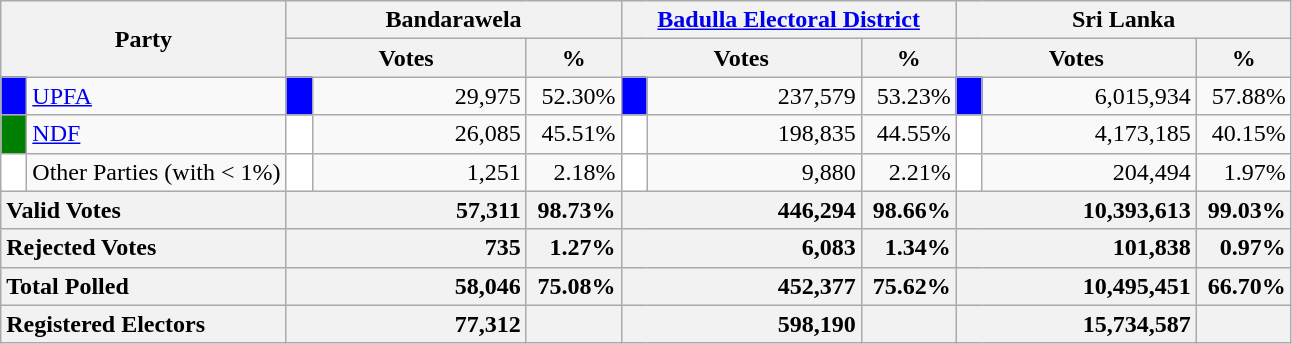<table class="wikitable">
<tr>
<th colspan="2" width="144px"rowspan="2">Party</th>
<th colspan="3" width="216px">Bandarawela</th>
<th colspan="3" width="216px"><a href='#'>Badulla Electoral District</a></th>
<th colspan="3" width="216px">Sri Lanka</th>
</tr>
<tr>
<th colspan="2" width="144px">Votes</th>
<th>%</th>
<th colspan="2" width="144px">Votes</th>
<th>%</th>
<th colspan="2" width="144px">Votes</th>
<th>%</th>
</tr>
<tr>
<td style="background-color:blue;" width="10px"></td>
<td style="text-align:left;"><a href='#'>UPFA</a></td>
<td style="background-color:blue;" width="10px"></td>
<td style="text-align:right;">29,975</td>
<td style="text-align:right;">52.30%</td>
<td style="background-color:blue;" width="10px"></td>
<td style="text-align:right;">237,579</td>
<td style="text-align:right;">53.23%</td>
<td style="background-color:blue;" width="10px"></td>
<td style="text-align:right;">6,015,934</td>
<td style="text-align:right;">57.88%</td>
</tr>
<tr>
<td style="background-color:green;" width="10px"></td>
<td style="text-align:left;"><a href='#'>NDF</a></td>
<td style="background-color:white;" width="10px"></td>
<td style="text-align:right;">26,085</td>
<td style="text-align:right;">45.51%</td>
<td style="background-color:white;" width="10px"></td>
<td style="text-align:right;">198,835</td>
<td style="text-align:right;">44.55%</td>
<td style="background-color:white;" width="10px"></td>
<td style="text-align:right;">4,173,185</td>
<td style="text-align:right;">40.15%</td>
</tr>
<tr>
<td style="background-color:white;" width="10px"></td>
<td style="text-align:left;">Other Parties (with < 1%)</td>
<td style="background-color:white;" width="10px"></td>
<td style="text-align:right;">1,251</td>
<td style="text-align:right;">2.18%</td>
<td style="background-color:white;" width="10px"></td>
<td style="text-align:right;">9,880</td>
<td style="text-align:right;">2.21%</td>
<td style="background-color:white;" width="10px"></td>
<td style="text-align:right;">204,494</td>
<td style="text-align:right;">1.97%</td>
</tr>
<tr>
<th colspan="2" width="144px"style="text-align:left;">Valid Votes</th>
<th style="text-align:right;"colspan="2" width="144px">57,311</th>
<th style="text-align:right;">98.73%</th>
<th style="text-align:right;"colspan="2" width="144px">446,294</th>
<th style="text-align:right;">98.66%</th>
<th style="text-align:right;"colspan="2" width="144px">10,393,613</th>
<th style="text-align:right;">99.03%</th>
</tr>
<tr>
<th colspan="2" width="144px"style="text-align:left;">Rejected Votes</th>
<th style="text-align:right;"colspan="2" width="144px">735</th>
<th style="text-align:right;">1.27%</th>
<th style="text-align:right;"colspan="2" width="144px">6,083</th>
<th style="text-align:right;">1.34%</th>
<th style="text-align:right;"colspan="2" width="144px">101,838</th>
<th style="text-align:right;">0.97%</th>
</tr>
<tr>
<th colspan="2" width="144px"style="text-align:left;">Total Polled</th>
<th style="text-align:right;"colspan="2" width="144px">58,046</th>
<th style="text-align:right;">75.08%</th>
<th style="text-align:right;"colspan="2" width="144px">452,377</th>
<th style="text-align:right;">75.62%</th>
<th style="text-align:right;"colspan="2" width="144px">10,495,451</th>
<th style="text-align:right;">66.70%</th>
</tr>
<tr>
<th colspan="2" width="144px"style="text-align:left;">Registered Electors</th>
<th style="text-align:right;"colspan="2" width="144px">77,312</th>
<th></th>
<th style="text-align:right;"colspan="2" width="144px">598,190</th>
<th></th>
<th style="text-align:right;"colspan="2" width="144px">15,734,587</th>
<th></th>
</tr>
</table>
